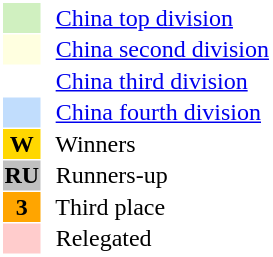<table style="border: 1px solid #ffffff; background-color: #ffffff" cellspacing="1" cellpadding="1">
<tr>
<td bgcolor="#D0F0C0" width="20"></td>
<td bgcolor="#ffffff" align="left">  <a href='#'>China top division</a></td>
</tr>
<tr>
<td bgcolor="#FFFFE0" width="20"></td>
<td bgcolor="#ffffff" align="left">  <a href='#'>China second division</a></td>
</tr>
<tr>
<th bgcolor="#ffffff" width="20"></th>
<td bgcolor="#ffffff" align="left">  <a href='#'>China third division</a></td>
</tr>
<tr>
<th bgcolor="#c1ddfd" width="20"></th>
<td bgcolor="#ffffff" align="left">  <a href='#'>China fourth division</a></td>
</tr>
<tr>
<th bgcolor="#FFD700" width="20">W</th>
<td bgcolor="#ffffff" align="left">  Winners</td>
</tr>
<tr>
<th bgcolor="#C0C0C0" width="20">RU</th>
<td bgcolor="#ffffff" align="left">  Runners-up</td>
</tr>
<tr>
<th bgcolor="#FFA500" width="20">3</th>
<td bgcolor="#ffffff" align="left">  Third place</td>
</tr>
<tr>
<th bgcolor="#ffcccc" width="20"></th>
<td bgcolor="#ffffff" align="left">  Relegated</td>
</tr>
</table>
